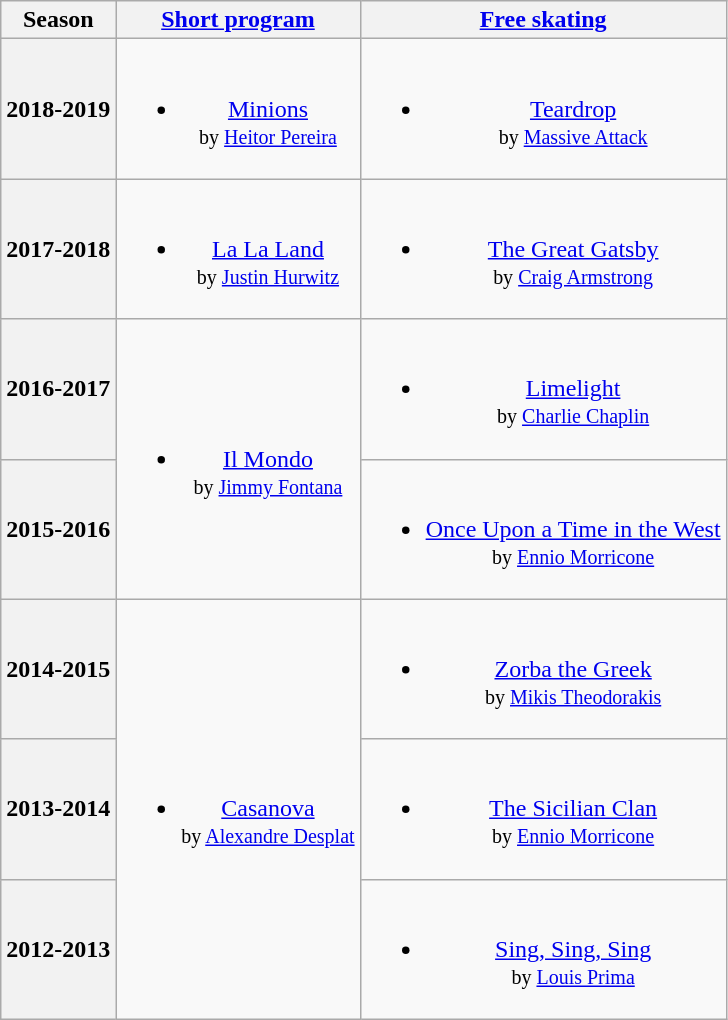<table class=wikitable style=text-align:center>
<tr>
<th>Season</th>
<th><a href='#'>Short program</a></th>
<th><a href='#'>Free skating</a></th>
</tr>
<tr>
<th>2018-2019</th>
<td><br><ul><li><a href='#'>Minions</a> <br><small> by <a href='#'>Heitor Pereira</a> </small></li></ul></td>
<td><br><ul><li><a href='#'>Teardrop</a> <br><small> by <a href='#'>Massive Attack</a> </small></li></ul></td>
</tr>
<tr>
<th>2017-2018</th>
<td><br><ul><li><a href='#'>La La Land</a> <br><small> by <a href='#'>Justin Hurwitz</a> </small></li></ul></td>
<td><br><ul><li><a href='#'>The Great Gatsby</a> <br><small> by <a href='#'>Craig Armstrong</a> </small></li></ul></td>
</tr>
<tr>
<th>2016-2017</th>
<td rowspan=2><br><ul><li><a href='#'>Il Mondo</a> <br><small> by <a href='#'>Jimmy Fontana</a> </small></li></ul></td>
<td><br><ul><li><a href='#'>Limelight</a> <br><small> by <a href='#'>Charlie Chaplin</a> </small></li></ul></td>
</tr>
<tr>
<th>2015-2016</th>
<td><br><ul><li><a href='#'>Once Upon a Time in the West</a> <br><small> by <a href='#'>Ennio Morricone</a> </small></li></ul></td>
</tr>
<tr>
<th>2014-2015</th>
<td rowspan=3><br><ul><li><a href='#'>Casanova</a> <br><small> by <a href='#'>Alexandre Desplat</a> </small></li></ul></td>
<td><br><ul><li><a href='#'>Zorba the Greek</a><br><small> by <a href='#'>Mikis Theodorakis</a> </small></li></ul></td>
</tr>
<tr>
<th>2013-2014 <br> </th>
<td><br><ul><li><a href='#'>The Sicilian Clan</a> <br><small> by <a href='#'>Ennio Morricone</a> </small></li></ul></td>
</tr>
<tr>
<th>2012-2013 <br> </th>
<td><br><ul><li><a href='#'>Sing, Sing, Sing</a> <br><small> by <a href='#'>Louis Prima</a> </small></li></ul></td>
</tr>
</table>
